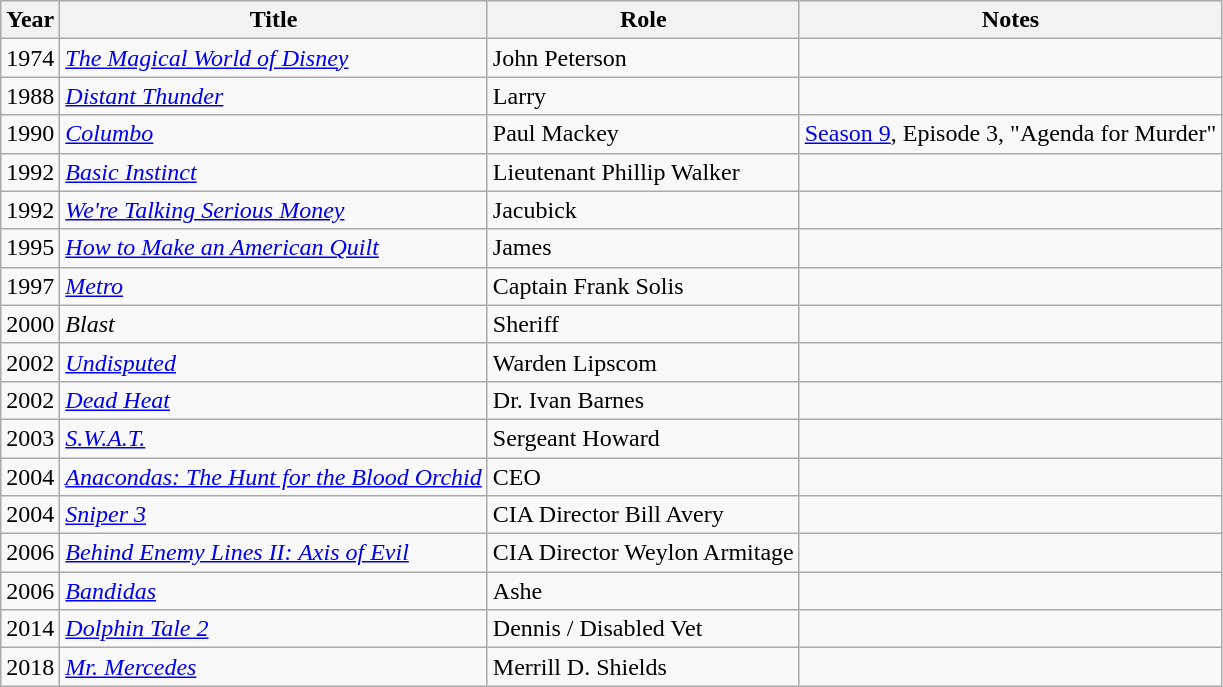<table class="wikitable">
<tr>
<th>Year</th>
<th>Title</th>
<th>Role</th>
<th>Notes</th>
</tr>
<tr>
<td>1974</td>
<td><em><a href='#'>The Magical World of Disney</a></em></td>
<td>John Peterson</td>
<td></td>
</tr>
<tr>
<td>1988</td>
<td><em><a href='#'>Distant Thunder</a></em></td>
<td>Larry</td>
<td></td>
</tr>
<tr>
<td>1990</td>
<td><em><a href='#'>Columbo</a></em></td>
<td>Paul Mackey</td>
<td><a href='#'>Season 9</a>, Episode 3, "Agenda for Murder"</td>
</tr>
<tr>
<td>1992</td>
<td><em><a href='#'>Basic Instinct</a></em></td>
<td>Lieutenant Phillip Walker</td>
<td></td>
</tr>
<tr>
<td>1992</td>
<td><em><a href='#'>We're Talking Serious Money</a></em></td>
<td>Jacubick</td>
<td></td>
</tr>
<tr>
<td>1995</td>
<td><em><a href='#'>How to Make an American Quilt</a></em></td>
<td>James</td>
<td></td>
</tr>
<tr>
<td>1997</td>
<td><em><a href='#'>Metro</a></em></td>
<td>Captain Frank Solis</td>
<td></td>
</tr>
<tr>
<td>2000</td>
<td><em>Blast</em></td>
<td>Sheriff</td>
<td></td>
</tr>
<tr>
<td>2002</td>
<td><em><a href='#'>Undisputed</a></em></td>
<td>Warden Lipscom</td>
<td></td>
</tr>
<tr>
<td>2002</td>
<td><em><a href='#'>Dead Heat</a></em></td>
<td>Dr. Ivan Barnes</td>
<td></td>
</tr>
<tr>
<td>2003</td>
<td><em><a href='#'>S.W.A.T.</a></em></td>
<td>Sergeant Howard</td>
<td></td>
</tr>
<tr>
<td>2004</td>
<td><em><a href='#'>Anacondas: The Hunt for the Blood Orchid</a></em></td>
<td>CEO</td>
<td></td>
</tr>
<tr>
<td>2004</td>
<td><em><a href='#'>Sniper 3</a></em></td>
<td>CIA Director Bill Avery</td>
<td></td>
</tr>
<tr>
<td>2006</td>
<td><em><a href='#'>Behind Enemy Lines II: Axis of Evil</a></em></td>
<td>CIA Director Weylon Armitage</td>
<td></td>
</tr>
<tr>
<td>2006</td>
<td><em><a href='#'>Bandidas</a></em></td>
<td>Ashe</td>
<td></td>
</tr>
<tr>
<td>2014</td>
<td><em><a href='#'>Dolphin Tale 2</a></em></td>
<td>Dennis / Disabled Vet</td>
<td></td>
</tr>
<tr>
<td>2018</td>
<td><em><a href='#'>Mr. Mercedes</a></em></td>
<td>Merrill D. Shields</td>
<td></td>
</tr>
</table>
